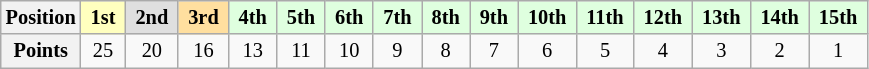<table class="wikitable" style="font-size:85%; text-align:center">
<tr>
<th>Position</th>
<td style="background:#ffffbf;"> <strong>1st</strong> </td>
<td style="background:#dfdfdf;"> <strong>2nd</strong> </td>
<td style="background:#ffdf9f;"> <strong>3rd</strong> </td>
<td style="background:#dfffdf;"> <strong>4th</strong> </td>
<td style="background:#dfffdf;"> <strong>5th</strong> </td>
<td style="background:#dfffdf;"> <strong>6th</strong> </td>
<td style="background:#dfffdf;"> <strong>7th</strong> </td>
<td style="background:#dfffdf;"> <strong>8th</strong> </td>
<td style="background:#dfffdf;"> <strong>9th</strong> </td>
<td style="background:#dfffdf;"> <strong>10th</strong> </td>
<td style="background:#dfffdf;"> <strong>11th</strong> </td>
<td style="background:#dfffdf;"> <strong>12th</strong> </td>
<td style="background:#dfffdf;"> <strong>13th</strong> </td>
<td style="background:#dfffdf;"> <strong>14th</strong> </td>
<td style="background:#dfffdf;"> <strong>15th</strong> </td>
</tr>
<tr>
<th>Points</th>
<td>25</td>
<td>20</td>
<td>16</td>
<td>13</td>
<td>11</td>
<td>10</td>
<td>9</td>
<td>8</td>
<td>7</td>
<td>6</td>
<td>5</td>
<td>4</td>
<td>3</td>
<td>2</td>
<td>1</td>
</tr>
</table>
